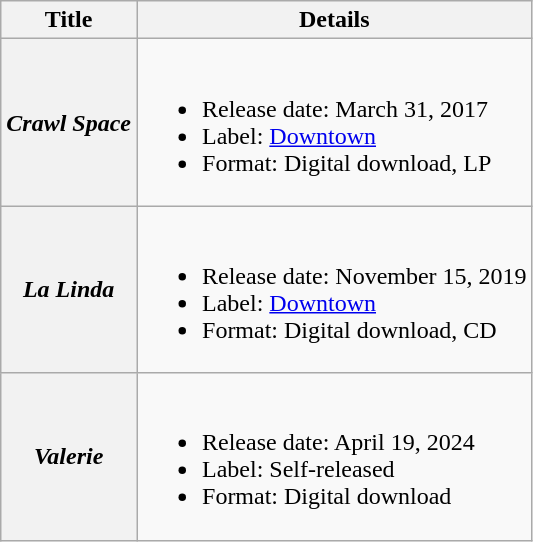<table class="wikitable plainrowheaders">
<tr>
<th>Title</th>
<th>Details</th>
</tr>
<tr>
<th scope="row"><em>Crawl Space</em></th>
<td><br><ul><li>Release date: March 31, 2017</li><li>Label: <a href='#'>Downtown</a></li><li>Format: Digital download, LP</li></ul></td>
</tr>
<tr>
<th scope="row"><em>La Linda</em></th>
<td><br><ul><li>Release date: November 15, 2019</li><li>Label: <a href='#'>Downtown</a></li><li>Format: Digital download, CD</li></ul></td>
</tr>
<tr>
<th scope="row"><em>Valerie</em></th>
<td><br><ul><li>Release date: April 19, 2024</li><li>Label: Self-released</li><li>Format: Digital download</li></ul></td>
</tr>
</table>
